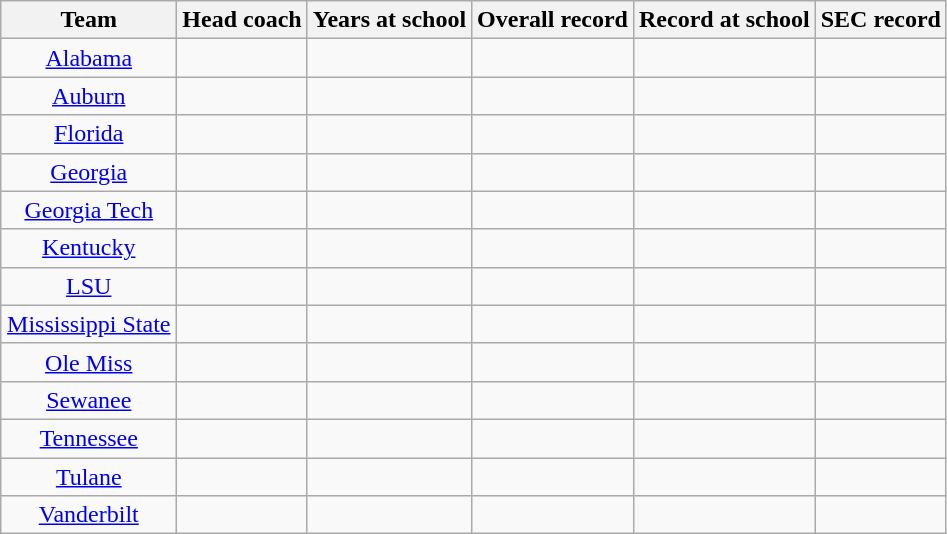<table class="wikitable sortable" style="text-align: center;">
<tr>
<th width="110">Team</th>
<th>Head coach</th>
<th>Years at school</th>
<th>Overall record</th>
<th>Record at school</th>
<th>SEC record</th>
</tr>
<tr>
<td><a href='#'>Alabama</a></td>
<td></td>
<td></td>
<td data-sort-value=></td>
<td data-sort-value=></td>
<td data-sort-value=></td>
</tr>
<tr>
<td><a href='#'>Auburn</a></td>
<td></td>
<td></td>
<td data-sort-value=></td>
<td data-sort-value=></td>
<td data-sort-value=></td>
</tr>
<tr>
<td><a href='#'>Florida</a></td>
<td></td>
<td></td>
<td data-sort-value=></td>
<td data-sort-value=></td>
<td data-sort-value=></td>
</tr>
<tr>
<td><a href='#'>Georgia</a></td>
<td></td>
<td></td>
<td data-sort-value=></td>
<td data-sort-value=></td>
<td data-sort-value=></td>
</tr>
<tr>
<td><a href='#'>Georgia Tech</a></td>
<td></td>
<td></td>
<td data-sort-value=></td>
<td data-sort-value=></td>
<td data-sort-value=></td>
</tr>
<tr>
<td><a href='#'>Kentucky</a></td>
<td></td>
<td></td>
<td data-sort-value=></td>
<td data-sort-value=></td>
<td data-sort-value=></td>
</tr>
<tr>
<td><a href='#'>LSU</a></td>
<td></td>
<td></td>
<td data-sort-value=></td>
<td data-sort-value=></td>
<td data-sort-value=></td>
</tr>
<tr>
<td><a href='#'>Mississippi State</a></td>
<td></td>
<td></td>
<td data-sort-value=></td>
<td data-sort-value=></td>
<td data-sort-value=></td>
</tr>
<tr>
<td><a href='#'>Ole Miss</a></td>
<td></td>
<td></td>
<td data-sort-value=></td>
<td data-sort-value=></td>
<td data-sort-value=></td>
</tr>
<tr>
<td><a href='#'>Sewanee</a></td>
<td></td>
<td></td>
<td data-sort-value=></td>
<td data-sort-value=></td>
<td data-sort-value=></td>
</tr>
<tr>
<td><a href='#'>Tennessee</a></td>
<td></td>
<td></td>
<td data-sort-value=></td>
<td data-sort-value=></td>
<td data-sort-value=></td>
</tr>
<tr>
<td><a href='#'>Tulane</a></td>
<td></td>
<td></td>
<td data-sort-value=></td>
<td data-sort-value=></td>
<td data-sort-value=></td>
</tr>
<tr>
<td><a href='#'>Vanderbilt</a></td>
<td></td>
<td></td>
<td data-sort-value=></td>
<td data-sort-value=></td>
<td data-sort-value=></td>
</tr>
</table>
